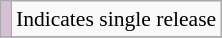<table class="wikitable" style="font-size:90%;">
<tr>
<td style="background-color:#D8BFD8"></td>
<td>Indicates single release</td>
</tr>
<tr>
</tr>
</table>
